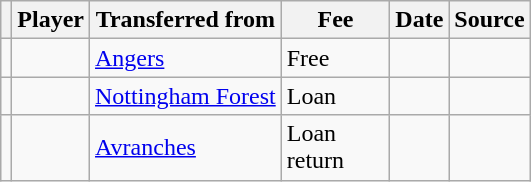<table class="wikitable plainrowheaders sortable">
<tr>
<th></th>
<th scope="col">Player</th>
<th>Transferred from</th>
<th style="width: 65px;">Fee</th>
<th scope="col">Date</th>
<th scope="col">Source</th>
</tr>
<tr>
<td align="center"></td>
<td></td>
<td> <a href='#'>Angers</a></td>
<td>Free</td>
<td></td>
<td></td>
</tr>
<tr>
<td align="center"></td>
<td></td>
<td> <a href='#'>Nottingham Forest</a></td>
<td>Loan</td>
<td></td>
<td></td>
</tr>
<tr>
<td align="center"></td>
<td></td>
<td> <a href='#'>Avranches</a></td>
<td>Loan return</td>
<td></td>
<td></td>
</tr>
</table>
